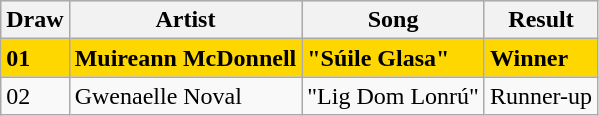<table class="sortable wikitable">
<tr style="font-weight:bold; background:#FFDEAD;">
<th>Draw</th>
<th>Artist</th>
<th>Song</th>
<th>Result</th>
</tr>
<tr style="font-weight:bold; background:gold;">
<td>01</td>
<td>Muireann McDonnell</td>
<td>"Súile Glasa"</td>
<td>Winner</td>
</tr>
<tr>
<td>02</td>
<td>Gwenaelle Noval</td>
<td>"Lig Dom Lonrú"</td>
<td>Runner-up</td>
</tr>
</table>
